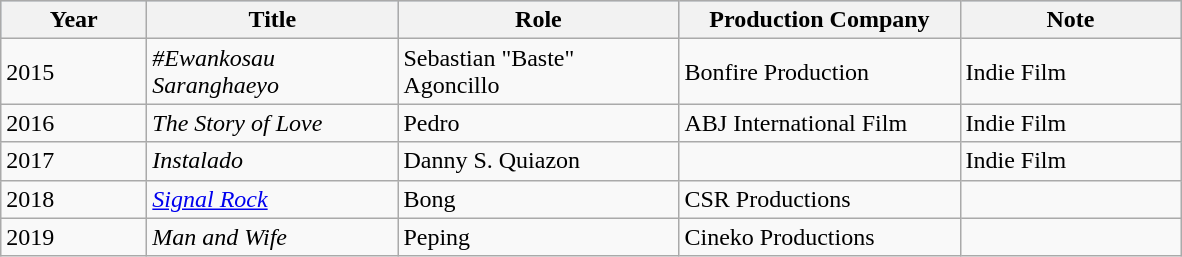<table class="wikitable sortable">
<tr style="background:#B0C4DE;">
<th style="width:90px;">Year</th>
<th style="width:160px;">Title</th>
<th style="width:180px;">Role</th>
<th style="width:180px;">Production Company</th>
<th style="width:140px;">Note</th>
</tr>
<tr>
<td>2015</td>
<td><em>#Ewankosau Saranghaeyo </em></td>
<td>Sebastian "Baste" Agoncillo</td>
<td>Bonfire Production</td>
<td>Indie Film</td>
</tr>
<tr>
<td>2016</td>
<td><em>The Story of Love</em></td>
<td>Pedro</td>
<td>ABJ International Film</td>
<td>Indie Film</td>
</tr>
<tr>
<td>2017</td>
<td><em>Instalado</em></td>
<td>Danny S. Quiazon</td>
<td></td>
<td>Indie Film</td>
</tr>
<tr>
<td>2018</td>
<td><em><a href='#'>Signal Rock</a></em></td>
<td>Bong</td>
<td>CSR Productions</td>
<td></td>
</tr>
<tr>
<td>2019</td>
<td><em>Man and Wife</em></td>
<td>Peping</td>
<td>Cineko Productions</td>
<td></td>
</tr>
</table>
